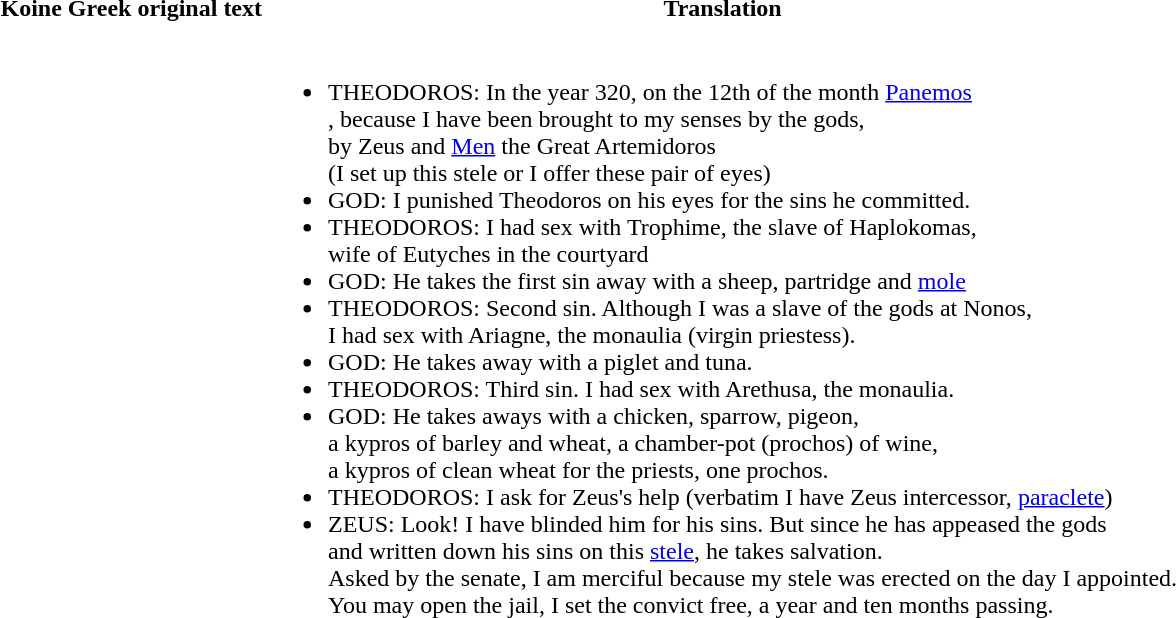<table>
<tr>
<th>Koine Greek original text</th>
<th>Translation</th>
</tr>
<tr style="vertical-align:top; white-space:nowrap;">
<td><br><br></td>
<td><br><ul><li>THEODOROS: In the year 320, on the 12th of the month <a href='#'>Panemos</a><br>, because I have been brought to my senses by the gods, <br>by Zeus and <a href='#'>Men</a> the Great Artemidoros <br>(I set up this stele or I offer these pair of eyes)</li><li>GOD: I punished Theodoros on his eyes for the sins he committed.</li><li>THEODOROS: I had sex with Trophime, the slave of Haplokomas, <br>wife of Eutyches in the courtyard</li><li>GOD: He takes the first sin away with a sheep, partridge and <a href='#'>mole</a></li><li>THEODOROS: Second sin. Although I was a slave of the gods at Nonos, <br>I had sex with Ariagne, the monaulia (virgin priestess).</li><li>GOD: He takes away with a piglet and tuna.</li><li>THEODOROS: Third sin. I had sex with Arethusa, the monaulia.</li><li>GOD: He takes aways with a chicken, sparrow, pigeon, <br> a kypros of barley and wheat, a chamber-pot (prochos) of wine, <br>a kypros of clean wheat for the priests, one prochos.</li><li>THEODOROS: I ask for Zeus's help (verbatim I have Zeus intercessor, <a href='#'>paraclete</a>)</li><li>ZEUS: Look! I have blinded him for his sins. But since he has appeased the gods <br>and written down his sins on this <a href='#'>stele</a>, he takes salvation. <br>Asked by the senate, I am merciful because my stele was erected on the day I appointed. <br>You may open the jail, I set the convict free, a year and ten months passing.</li></ul></td>
</tr>
</table>
